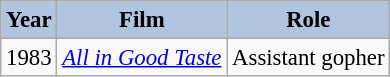<table class="wikitable" style="font-size:95%;">
<tr>
<th style="background:#B0C4DE;">Year</th>
<th style="background:#B0C4DE;">Film</th>
<th style="background:#B0C4DE;">Role</th>
</tr>
<tr>
<td>1983</td>
<td><em><a href='#'>All in Good Taste</a></em></td>
<td>Assistant gopher</td>
</tr>
</table>
